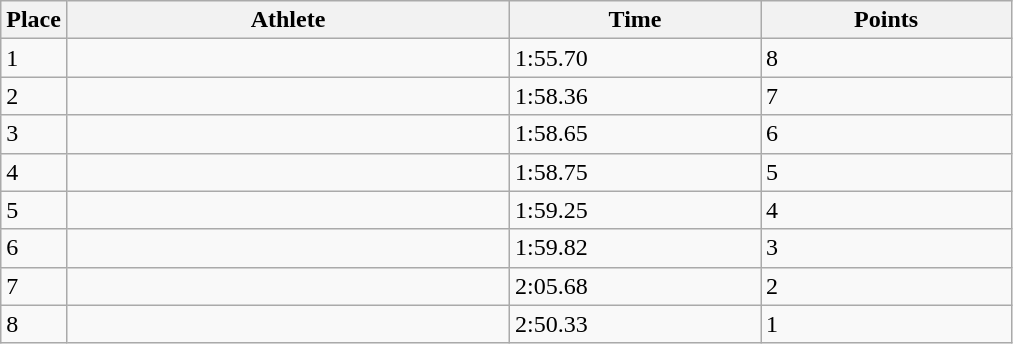<table class=wikitable>
<tr>
<th>Place</th>
<th style="width:18em">Athlete</th>
<th style="width:10em">Time</th>
<th style="width:10em">Points</th>
</tr>
<tr>
<td>1</td>
<td></td>
<td>1:55.70 </td>
<td>8</td>
</tr>
<tr>
<td>2</td>
<td></td>
<td>1:58.36</td>
<td>7</td>
</tr>
<tr>
<td>3</td>
<td></td>
<td>1:58.65</td>
<td>6</td>
</tr>
<tr>
<td>4</td>
<td></td>
<td>1:58.75 </td>
<td>5</td>
</tr>
<tr>
<td>5</td>
<td></td>
<td>1:59.25</td>
<td>4</td>
</tr>
<tr>
<td>6</td>
<td></td>
<td>1:59.82</td>
<td>3</td>
</tr>
<tr>
<td>7</td>
<td></td>
<td>2:05.68</td>
<td>2</td>
</tr>
<tr>
<td>8</td>
<td></td>
<td>2:50.33</td>
<td>1</td>
</tr>
</table>
